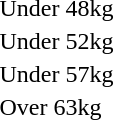<table>
<tr>
<td rowspan=2>Under 48kg</td>
<td rowspan=2></td>
<td rowspan=2></td>
<td rowspan=2></td>
</tr>
<tr>
<td></td>
</tr>
<tr>
<td rowspan=2>Under 52kg</td>
<td rowspan=2></td>
<td rowspan=2></td>
<td></td>
</tr>
<tr>
<td></td>
</tr>
<tr>
<td rowspan=2>Under 57kg</td>
<td rowspan=2></td>
<td rowspan=2></td>
<td rowspan=2></td>
</tr>
<tr>
<td></td>
</tr>
<tr>
<td rowspan=2>Over 63kg</td>
<td rowspan=2></td>
<td rowspan=2></td>
<td rowspan=2></td>
</tr>
<tr>
<td></td>
</tr>
<tr>
</tr>
</table>
